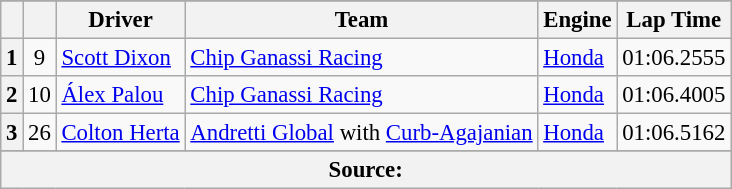<table class="wikitable" style="font-size:95%;">
<tr>
</tr>
<tr>
<th></th>
<th></th>
<th>Driver</th>
<th>Team</th>
<th>Engine</th>
<th>Lap Time</th>
</tr>
<tr>
<th>1</th>
<td align="center">9</td>
<td> <a href='#'>Scott Dixon</a></td>
<td><a href='#'>Chip Ganassi Racing</a></td>
<td><a href='#'>Honda</a></td>
<td>01:06.2555</td>
</tr>
<tr>
<th>2</th>
<td align="center">10</td>
<td> <a href='#'>Álex Palou</a></td>
<td><a href='#'>Chip Ganassi Racing</a></td>
<td><a href='#'>Honda</a></td>
<td>01:06.4005</td>
</tr>
<tr>
<th>3</th>
<td align="center">26</td>
<td> <a href='#'>Colton Herta</a></td>
<td><a href='#'>Andretti Global</a> with <a href='#'>Curb-Agajanian</a></td>
<td><a href='#'>Honda</a></td>
<td>01:06.5162</td>
</tr>
<tr>
</tr>
<tr class="sortbottom">
<th colspan="6">Source:</th>
</tr>
</table>
